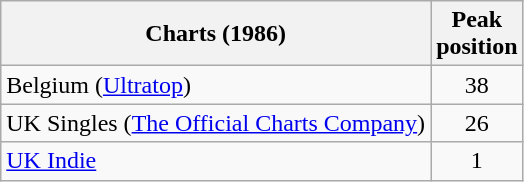<table class="wikitable">
<tr>
<th>Charts (1986)</th>
<th>Peak<br>position</th>
</tr>
<tr>
<td>Belgium (<a href='#'>Ultratop</a>)</td>
<td align="center">38</td>
</tr>
<tr>
<td>UK Singles (<a href='#'>The Official Charts Company</a>)</td>
<td align="center">26</td>
</tr>
<tr>
<td><a href='#'>UK Indie</a></td>
<td align="center">1</td>
</tr>
</table>
